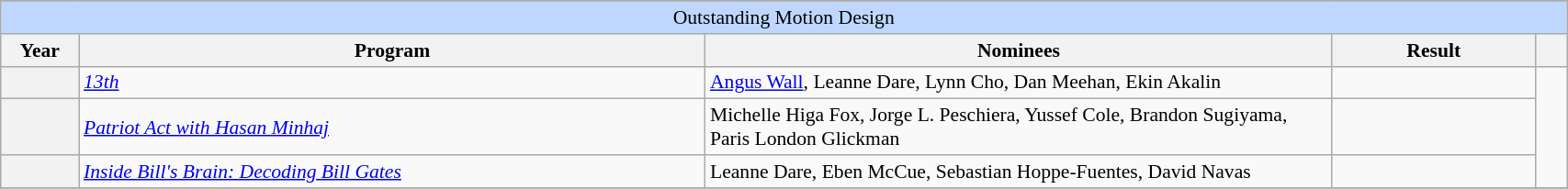<table class="wikitable plainrowheaders" style="font-size: 90%" width=90%>
<tr>
</tr>
<tr ---- bgcolor="#bfd7ff">
<td colspan=6 align=center>Outstanding Motion Design</td>
</tr>
<tr ---- bgcolor="#ebf5ff">
<th width="5%">Year</th>
<th width="40%">Program</th>
<th width="40%">Nominees</th>
<th width="13%">Result</th>
<th width="5%"></th>
</tr>
<tr>
<th scope=row></th>
<td><em><a href='#'>13th</a></em></td>
<td><a href='#'>Angus Wall</a>, Leanne Dare, Lynn Cho, Dan Meehan, Ekin Akalin</td>
<td></td>
<td rowspan="3"></td>
</tr>
<tr>
<th scope=row></th>
<td><em><a href='#'>Patriot Act with Hasan Minhaj</a></em></td>
<td>Michelle Higa Fox, Jorge L. Peschiera, Yussef Cole, Brandon Sugiyama, Paris London Glickman</td>
<td></td>
</tr>
<tr>
<th scope=row></th>
<td><em><a href='#'>Inside Bill's Brain: Decoding Bill Gates</a></em></td>
<td>Leanne Dare, Eben McCue, Sebastian Hoppe-Fuentes, David Navas</td>
<td></td>
</tr>
<tr>
</tr>
</table>
